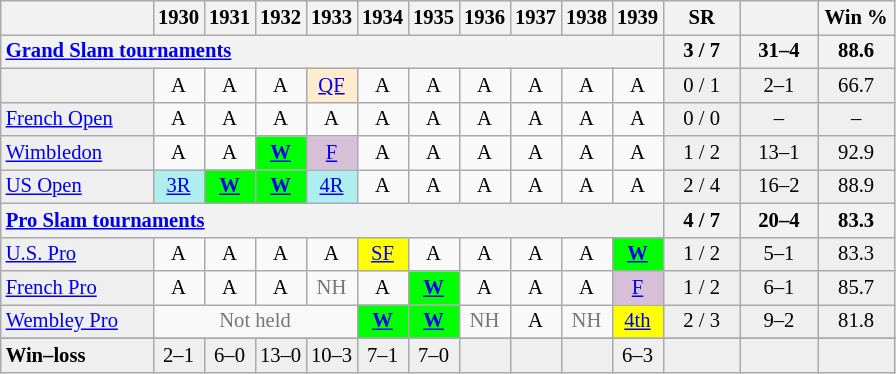<table class=wikitable style=font-size:86%;text-align:center>
<tr style="background:#efefef;">
<th style="width:95px;"></th>
<th>1930</th>
<th>1931</th>
<th>1932</th>
<th>1933</th>
<th>1934</th>
<th>1935</th>
<th>1936</th>
<th>1937</th>
<th>1938</th>
<th>1939</th>
<th style="width:45px;">SR</th>
<th style="width:45px;"></th>
<th style="width:45px;">Win %</th>
</tr>
<tr>
<th style="text-align:left;" colspan=11><a href='#'>Grand Slam tournaments</a></th>
<th>3 / 7</th>
<th>31–4</th>
<th>88.6</th>
</tr>
<tr>
<td style="text-align:left;" bgcolor=efefef></td>
<td>A</td>
<td>A</td>
<td>A</td>
<td bgcolor=ffebcd><a href='#'>QF</a></td>
<td>A</td>
<td>A</td>
<td>A</td>
<td>A</td>
<td>A</td>
<td>A</td>
<td bgcolor=efefef>0 / 1</td>
<td bgcolor=efefef>2–1</td>
<td bgcolor=efefef>66.7</td>
</tr>
<tr>
<td style="text-align:left;" bgcolor=efefef><a href='#'>French Open</a></td>
<td>A</td>
<td>A</td>
<td>A</td>
<td>A</td>
<td>A</td>
<td>A</td>
<td>A</td>
<td>A</td>
<td>A</td>
<td>A</td>
<td bgcolor=efefef>0 / 0</td>
<td bgcolor=efefef>–</td>
<td bgcolor=efefef>–</td>
</tr>
<tr>
<td style="text-align:left;" bgcolor=efefef><a href='#'>Wimbledon</a></td>
<td>A</td>
<td>A</td>
<td bgcolor=lime><strong><a href='#'>W</a></strong></td>
<td bgcolor=thistle><a href='#'>F</a></td>
<td>A</td>
<td>A</td>
<td>A</td>
<td>A</td>
<td>A</td>
<td>A</td>
<td bgcolor=efefef>1 / 2</td>
<td bgcolor=efefef>13–1</td>
<td bgcolor=efefef>92.9</td>
</tr>
<tr>
<td style="text-align:left;" bgcolor=efefef><a href='#'>US Open</a></td>
<td bgcolor=afeeee><a href='#'>3R</a></td>
<td bgcolor=lime><strong><a href='#'>W</a></strong></td>
<td bgcolor=lime><strong><a href='#'>W</a></strong></td>
<td bgcolor=afeeee><a href='#'>4R</a></td>
<td>A</td>
<td>A</td>
<td>A</td>
<td>A</td>
<td>A</td>
<td>A</td>
<td bgcolor=efefef>2 / 4</td>
<td bgcolor=efefef>16–2</td>
<td bgcolor=efefef>88.9</td>
</tr>
<tr>
<th style="text-align:left;" colspan=11><a href='#'>Pro Slam tournaments</a></th>
<th>4 / 7</th>
<th>20–4</th>
<th>83.3</th>
</tr>
<tr>
<td style="text-align:left;" bgcolor=efefef><a href='#'>U.S. Pro</a></td>
<td>A</td>
<td>A</td>
<td>A</td>
<td>A</td>
<td bgcolor=yellow><a href='#'>SF</a></td>
<td>A</td>
<td>A</td>
<td>A</td>
<td>A</td>
<td bgcolor=lime><strong><a href='#'>W</a></strong></td>
<td bgcolor=efefef>1 / 2</td>
<td bgcolor=efefef>5–1</td>
<td bgcolor=efefef>83.3</td>
</tr>
<tr>
<td style="text-align:left;" bgcolor=efefef><a href='#'>French Pro</a></td>
<td>A</td>
<td>A</td>
<td>A</td>
<td style=color:#767676>NH</td>
<td>A</td>
<td bgcolor=lime><strong><a href='#'>W</a></strong></td>
<td>A</td>
<td>A</td>
<td>A</td>
<td bgcolor=thistle><a href='#'>F</a></td>
<td bgcolor=efefef>1 / 2</td>
<td bgcolor=efefef>6–1</td>
<td bgcolor=efefef>85.7</td>
</tr>
<tr>
<td style="text-align:left;" bgcolor=efefef><a href='#'>Wembley Pro</a></td>
<td colspan=4 style=color:#767676>Not held</td>
<td bgcolor=lime><strong><a href='#'>W</a></strong></td>
<td bgcolor=lime><strong><a href='#'>W</a></strong></td>
<td style=color:#767676>NH</td>
<td>A</td>
<td style=color:#767676>NH</td>
<td bgcolor=yellow><a href='#'>4th</a></td>
<td bgcolor=efefef>2 / 3</td>
<td bgcolor=efefef>9–2</td>
<td bgcolor=efefef>81.8</td>
</tr>
<tr>
</tr>
<tr style="background:#efefef;">
<td style="text-align:left;" bgcolor=efefef><strong>Win–loss</strong></td>
<td>2–1</td>
<td>6–0</td>
<td>13–0</td>
<td>10–3</td>
<td>7–1</td>
<td>7–0</td>
<td></td>
<td></td>
<td></td>
<td>6–3</td>
<td bgcolor=efefef></td>
<td bgcolor=efefef></td>
<td bgcolor=efefef></td>
</tr>
</table>
